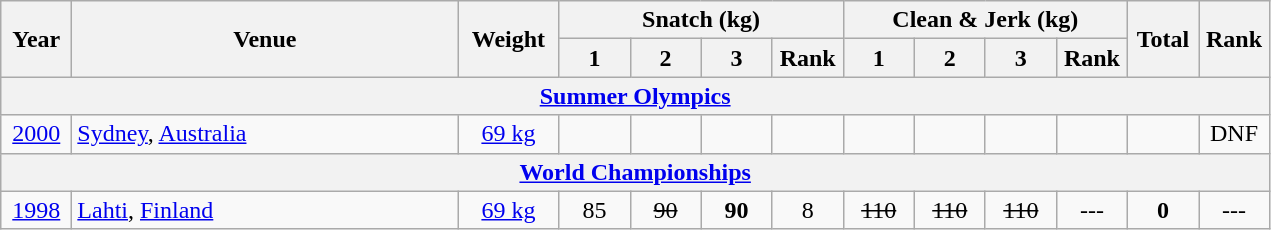<table class = "wikitable" style="text-align:center;">
<tr>
<th rowspan=2 width=40>Year</th>
<th rowspan=2 width=250>Venue</th>
<th rowspan=2 width=60>Weight</th>
<th colspan=4>Snatch (kg)</th>
<th colspan=4>Clean & Jerk (kg)</th>
<th rowspan=2 width=40>Total</th>
<th rowspan=2 width=40>Rank</th>
</tr>
<tr>
<th width=40>1</th>
<th width=40>2</th>
<th width=40>3</th>
<th width=40>Rank</th>
<th width=40>1</th>
<th width=40>2</th>
<th width=40>3</th>
<th width=40>Rank</th>
</tr>
<tr>
<th colspan=13><a href='#'>Summer Olympics</a></th>
</tr>
<tr>
<td><a href='#'>2000</a></td>
<td align=left> <a href='#'>Sydney</a>, <a href='#'>Australia</a></td>
<td><a href='#'>69 kg</a></td>
<td></td>
<td></td>
<td></td>
<td></td>
<td></td>
<td></td>
<td></td>
<td></td>
<td></td>
<td>DNF</td>
</tr>
<tr>
<th colspan=13><a href='#'>World Championships</a></th>
</tr>
<tr>
<td><a href='#'>1998</a></td>
<td align=left> <a href='#'>Lahti</a>, <a href='#'>Finland</a></td>
<td><a href='#'>69 kg</a></td>
<td>85</td>
<td><s>90</s></td>
<td><strong>90</strong></td>
<td>8</td>
<td><s>110</s></td>
<td><s>110</s></td>
<td><s>110</s></td>
<td>---</td>
<td><strong>0</strong></td>
<td>---</td>
</tr>
</table>
